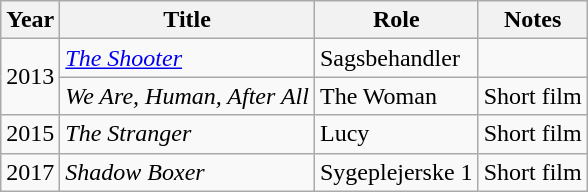<table class="wikitable">
<tr>
<th>Year</th>
<th>Title</th>
<th>Role</th>
<th>Notes</th>
</tr>
<tr>
<td rowspan="2">2013</td>
<td><em><a href='#'>The Shooter</a></em></td>
<td>Sagsbehandler</td>
<td></td>
</tr>
<tr>
<td><em>We Are, Human, After All</em></td>
<td>The Woman</td>
<td>Short film</td>
</tr>
<tr>
<td>2015</td>
<td><em>The Stranger</em></td>
<td>Lucy</td>
<td>Short film</td>
</tr>
<tr>
<td>2017</td>
<td><em>Shadow Boxer</em></td>
<td>Sygeplejerske 1</td>
<td>Short film</td>
</tr>
</table>
